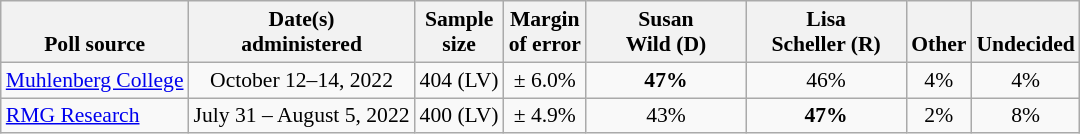<table class="wikitable" style="font-size:90%;text-align:center;">
<tr valign=bottom>
<th>Poll source</th>
<th>Date(s)<br>administered</th>
<th>Sample<br>size</th>
<th>Margin<br>of error</th>
<th style="width:100px;">Susan<br>Wild (D)</th>
<th style="width:100px;">Lisa<br>Scheller (R)</th>
<th>Other</th>
<th>Undecided</th>
</tr>
<tr>
<td style="text-align:left;"><a href='#'>Muhlenberg College</a></td>
<td>October 12–14, 2022</td>
<td>404 (LV)</td>
<td>± 6.0%</td>
<td><strong>47%</strong></td>
<td>46%</td>
<td>4%</td>
<td>4%</td>
</tr>
<tr>
<td style="text-align:left;"><a href='#'>RMG Research</a></td>
<td>July 31 – August 5, 2022</td>
<td>400 (LV)</td>
<td>± 4.9%</td>
<td>43%</td>
<td><strong>47%</strong></td>
<td>2%</td>
<td>8%</td>
</tr>
</table>
